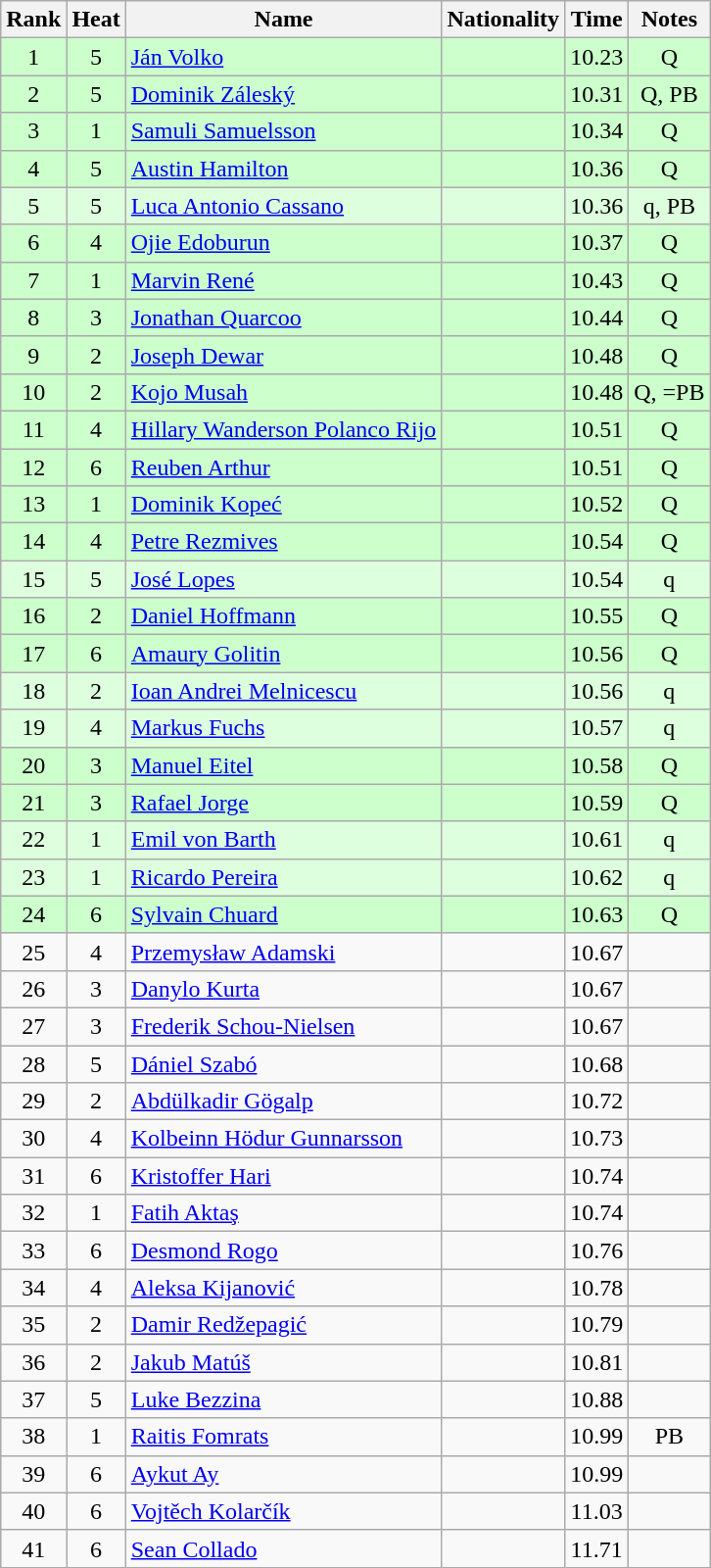<table class="wikitable sortable" style="text-align:center">
<tr>
<th>Rank</th>
<th>Heat</th>
<th>Name</th>
<th>Nationality</th>
<th>Time</th>
<th>Notes</th>
</tr>
<tr bgcolor=ccffcc>
<td>1</td>
<td>5</td>
<td align=left><a href='#'>Ján Volko</a></td>
<td align=left></td>
<td>10.23</td>
<td>Q</td>
</tr>
<tr bgcolor=ccffcc>
<td>2</td>
<td>5</td>
<td align=left><a href='#'>Dominik Záleský</a></td>
<td align=left></td>
<td>10.31</td>
<td>Q, PB</td>
</tr>
<tr bgcolor=ccffcc>
<td>3</td>
<td>1</td>
<td align=left><a href='#'>Samuli Samuelsson</a></td>
<td align=left></td>
<td>10.34</td>
<td>Q</td>
</tr>
<tr bgcolor=ccffcc>
<td>4</td>
<td>5</td>
<td align=left><a href='#'>Austin Hamilton</a></td>
<td align=left></td>
<td>10.36</td>
<td>Q</td>
</tr>
<tr bgcolor=ddffdd>
<td>5</td>
<td>5</td>
<td align=left><a href='#'>Luca Antonio Cassano</a></td>
<td align=left></td>
<td>10.36</td>
<td>q, PB</td>
</tr>
<tr bgcolor=ccffcc>
<td>6</td>
<td>4</td>
<td align=left><a href='#'>Ojie Edoburun</a></td>
<td align=left></td>
<td>10.37</td>
<td>Q</td>
</tr>
<tr bgcolor=ccffcc>
<td>7</td>
<td>1</td>
<td align=left><a href='#'>Marvin René</a></td>
<td align=left></td>
<td>10.43</td>
<td>Q</td>
</tr>
<tr bgcolor=ccffcc>
<td>8</td>
<td>3</td>
<td align=left><a href='#'>Jonathan Quarcoo</a></td>
<td align=left></td>
<td>10.44</td>
<td>Q</td>
</tr>
<tr bgcolor=ccffcc>
<td>9</td>
<td>2</td>
<td align=left><a href='#'>Joseph Dewar</a></td>
<td align=left></td>
<td>10.48</td>
<td>Q</td>
</tr>
<tr bgcolor=ccffcc>
<td>10</td>
<td>2</td>
<td align=left><a href='#'>Kojo Musah</a></td>
<td align=left></td>
<td>10.48</td>
<td>Q, =PB</td>
</tr>
<tr bgcolor=ccffcc>
<td>11</td>
<td>4</td>
<td align=left><a href='#'>Hillary Wanderson Polanco Rijo</a></td>
<td align=left></td>
<td>10.51</td>
<td>Q</td>
</tr>
<tr bgcolor=ccffcc>
<td>12</td>
<td>6</td>
<td align=left><a href='#'>Reuben Arthur</a></td>
<td align=left></td>
<td>10.51</td>
<td>Q</td>
</tr>
<tr bgcolor=ccffcc>
<td>13</td>
<td>1</td>
<td align=left><a href='#'>Dominik Kopeć</a></td>
<td align=left></td>
<td>10.52</td>
<td>Q</td>
</tr>
<tr bgcolor=ccffcc>
<td>14</td>
<td>4</td>
<td align=left><a href='#'>Petre Rezmives</a></td>
<td align=left></td>
<td>10.54</td>
<td>Q</td>
</tr>
<tr bgcolor=ddffdd>
<td>15</td>
<td>5</td>
<td align=left><a href='#'>José Lopes</a></td>
<td align=left></td>
<td>10.54</td>
<td>q</td>
</tr>
<tr bgcolor=ccffcc>
<td>16</td>
<td>2</td>
<td align=left><a href='#'>Daniel Hoffmann</a></td>
<td align=left></td>
<td>10.55</td>
<td>Q</td>
</tr>
<tr bgcolor=ccffcc>
<td>17</td>
<td>6</td>
<td align=left><a href='#'>Amaury Golitin</a></td>
<td align=left></td>
<td>10.56</td>
<td>Q</td>
</tr>
<tr bgcolor=ddffdd>
<td>18</td>
<td>2</td>
<td align=left><a href='#'>Ioan Andrei Melnicescu</a></td>
<td align=left></td>
<td>10.56</td>
<td>q</td>
</tr>
<tr bgcolor=ddffdd>
<td>19</td>
<td>4</td>
<td align=left><a href='#'>Markus Fuchs</a></td>
<td align=left></td>
<td>10.57</td>
<td>q</td>
</tr>
<tr bgcolor=ccffcc>
<td>20</td>
<td>3</td>
<td align=left><a href='#'>Manuel Eitel</a></td>
<td align=left></td>
<td>10.58</td>
<td>Q</td>
</tr>
<tr bgcolor=ccffcc>
<td>21</td>
<td>3</td>
<td align=left><a href='#'>Rafael Jorge</a></td>
<td align=left></td>
<td>10.59</td>
<td>Q</td>
</tr>
<tr bgcolor=ddffdd>
<td>22</td>
<td>1</td>
<td align=left><a href='#'>Emil von Barth</a></td>
<td align=left></td>
<td>10.61</td>
<td>q</td>
</tr>
<tr bgcolor=ddffdd>
<td>23</td>
<td>1</td>
<td align=left><a href='#'>Ricardo Pereira</a></td>
<td align=left></td>
<td>10.62</td>
<td>q</td>
</tr>
<tr bgcolor=ccffcc>
<td>24</td>
<td>6</td>
<td align=left><a href='#'>Sylvain Chuard</a></td>
<td align=left></td>
<td>10.63</td>
<td>Q</td>
</tr>
<tr>
<td>25</td>
<td>4</td>
<td align=left><a href='#'>Przemysław Adamski</a></td>
<td align=left></td>
<td>10.67</td>
<td></td>
</tr>
<tr>
<td>26</td>
<td>3</td>
<td align=left><a href='#'>Danylo Kurta</a></td>
<td align=left></td>
<td>10.67</td>
<td></td>
</tr>
<tr>
<td>27</td>
<td>3</td>
<td align=left><a href='#'>Frederik Schou-Nielsen</a></td>
<td align=left></td>
<td>10.67</td>
<td></td>
</tr>
<tr>
<td>28</td>
<td>5</td>
<td align=left><a href='#'>Dániel Szabó</a></td>
<td align=left></td>
<td>10.68</td>
<td></td>
</tr>
<tr>
<td>29</td>
<td>2</td>
<td align=left><a href='#'>Abdülkadir Gögalp</a></td>
<td align=left></td>
<td>10.72</td>
<td></td>
</tr>
<tr>
<td>30</td>
<td>4</td>
<td align=left><a href='#'>Kolbeinn Hödur Gunnarsson</a></td>
<td align=left></td>
<td>10.73</td>
<td></td>
</tr>
<tr>
<td>31</td>
<td>6</td>
<td align=left><a href='#'>Kristoffer Hari</a></td>
<td align=left></td>
<td>10.74</td>
<td></td>
</tr>
<tr>
<td>32</td>
<td>1</td>
<td align=left><a href='#'>Fatih Aktaş</a></td>
<td align=left></td>
<td>10.74</td>
<td></td>
</tr>
<tr>
<td>33</td>
<td>6</td>
<td align=left><a href='#'>Desmond Rogo</a></td>
<td align=left></td>
<td>10.76</td>
<td></td>
</tr>
<tr>
<td>34</td>
<td>4</td>
<td align=left><a href='#'>Aleksa Kijanović</a></td>
<td align=left></td>
<td>10.78</td>
<td></td>
</tr>
<tr>
<td>35</td>
<td>2</td>
<td align=left><a href='#'>Damir Redžepagić</a></td>
<td align=left></td>
<td>10.79</td>
<td></td>
</tr>
<tr>
<td>36</td>
<td>2</td>
<td align=left><a href='#'>Jakub Matúš</a></td>
<td align=left></td>
<td>10.81</td>
<td></td>
</tr>
<tr>
<td>37</td>
<td>5</td>
<td align=left><a href='#'>Luke Bezzina</a></td>
<td align=left></td>
<td>10.88</td>
<td></td>
</tr>
<tr>
<td>38</td>
<td>1</td>
<td align=left><a href='#'>Raitis Fomrats</a></td>
<td align=left></td>
<td>10.99</td>
<td>PB</td>
</tr>
<tr>
<td>39</td>
<td>6</td>
<td align=left><a href='#'>Aykut Ay</a></td>
<td align=left></td>
<td>10.99</td>
<td></td>
</tr>
<tr>
<td>40</td>
<td>6</td>
<td align=left><a href='#'>Vojtěch Kolarčík</a></td>
<td align=left></td>
<td>11.03</td>
<td></td>
</tr>
<tr>
<td>41</td>
<td>6</td>
<td align=left><a href='#'>Sean Collado</a></td>
<td align=left></td>
<td>11.71</td>
<td></td>
</tr>
</table>
